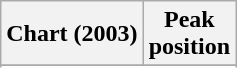<table class="wikitable sortable plainrowheaders" style="text-align:center">
<tr>
<th scope="col">Chart (2003)</th>
<th scope="col">Peak<br>position</th>
</tr>
<tr>
</tr>
<tr>
</tr>
</table>
